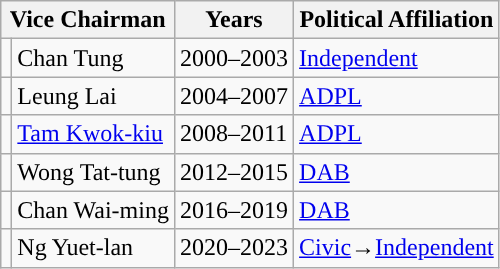<table class="wikitable">
<tr>
<th colspan=2>Vice Chairman</th>
<th>Years</th>
<th>Political Affiliation</th>
</tr>
<tr>
<td style="color:inherit;background:"></td>
<td>Chan Tung</td>
<td>2000–2003</td>
<td><a href='#'>Independent</a></td>
</tr>
<tr>
<td style="color:inherit;background:"></td>
<td>Leung Lai</td>
<td>2004–2007</td>
<td><a href='#'>ADPL</a></td>
</tr>
<tr>
<td style="color:inherit;background:"></td>
<td><a href='#'>Tam Kwok-kiu</a></td>
<td>2008–2011</td>
<td><a href='#'>ADPL</a></td>
</tr>
<tr>
<td style="color:inherit;background: "></td>
<td>Wong Tat-tung</td>
<td>2012–2015</td>
<td><a href='#'>DAB</a></td>
</tr>
<tr>
<td style="color:inherit;background: "></td>
<td>Chan Wai-ming</td>
<td>2016–2019</td>
<td><a href='#'>DAB</a></td>
</tr>
<tr>
<td style="color:inherit;background: "></td>
<td>Ng Yuet-lan</td>
<td>2020–2023</td>
<td><a href='#'>Civic</a>→<a href='#'>Independent</a></td>
</tr>
</table>
